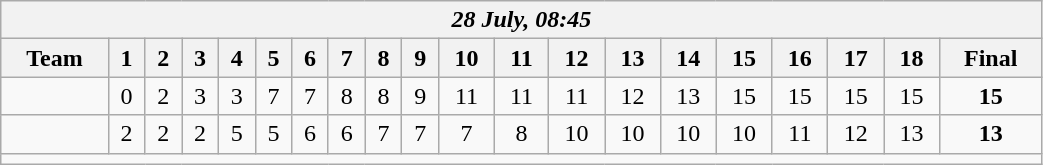<table class=wikitable style="text-align:center; width: 55%">
<tr>
<th colspan=20><em>28 July, 08:45</em></th>
</tr>
<tr>
<th>Team</th>
<th>1</th>
<th>2</th>
<th>3</th>
<th>4</th>
<th>5</th>
<th>6</th>
<th>7</th>
<th>8</th>
<th>9</th>
<th>10</th>
<th>11</th>
<th>12</th>
<th>13</th>
<th>14</th>
<th>15</th>
<th>16</th>
<th>17</th>
<th>18</th>
<th>Final</th>
</tr>
<tr>
<td align=left><strong></strong></td>
<td>0</td>
<td>2</td>
<td>3</td>
<td>3</td>
<td>7</td>
<td>7</td>
<td>8</td>
<td>8</td>
<td>9</td>
<td>11</td>
<td>11</td>
<td>11</td>
<td>12</td>
<td>13</td>
<td>15</td>
<td>15</td>
<td>15</td>
<td>15</td>
<td><strong>15</strong></td>
</tr>
<tr>
<td align=left></td>
<td>2</td>
<td>2</td>
<td>2</td>
<td>5</td>
<td>5</td>
<td>6</td>
<td>6</td>
<td>7</td>
<td>7</td>
<td>7</td>
<td>8</td>
<td>10</td>
<td>10</td>
<td>10</td>
<td>10</td>
<td>11</td>
<td>12</td>
<td>13</td>
<td><strong>13</strong></td>
</tr>
<tr>
<td colspan=20></td>
</tr>
</table>
